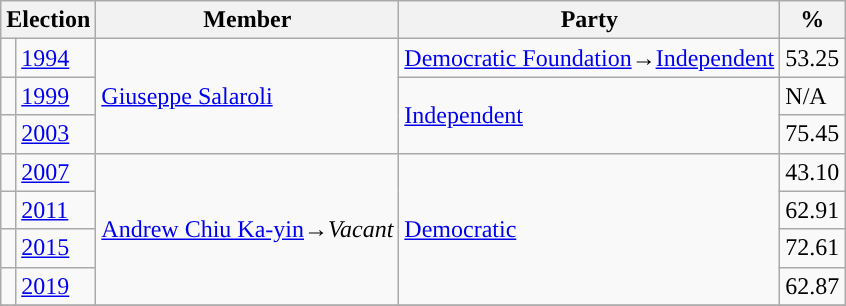<table class="wikitable">
<tr>
<th colspan="2">Election</th>
<th>Member</th>
<th>Party</th>
<th>%</th>
</tr>
<tr>
<td style="background-color: "></td>
<td><a href='#'>1994</a></td>
<td rowspan=3><a href='#'>Giuseppe Salaroli</a></td>
<td><a href='#'>Democratic Foundation</a>→<a href='#'>Independent</a></td>
<td>53.25</td>
</tr>
<tr>
<td style="background-color: "></td>
<td><a href='#'>1999</a></td>
<td rowspan=2><a href='#'>Independent</a></td>
<td>N/A</td>
</tr>
<tr>
<td style="background-color: "></td>
<td><a href='#'>2003</a></td>
<td>75.45</td>
</tr>
<tr>
<td style="background-color: "></td>
<td><a href='#'>2007</a></td>
<td rowspan=4><a href='#'>Andrew Chiu Ka-yin</a>→<em>Vacant</em></td>
<td rowspan=4><a href='#'>Democratic</a></td>
<td>43.10</td>
</tr>
<tr>
<td style="background-color: "></td>
<td><a href='#'>2011</a></td>
<td>62.91</td>
</tr>
<tr>
<td style="background-color: "></td>
<td><a href='#'>2015</a></td>
<td>72.61</td>
</tr>
<tr>
<td style="background-color: "></td>
<td><a href='#'>2019</a></td>
<td>62.87</td>
</tr>
<tr>
</tr>
</table>
